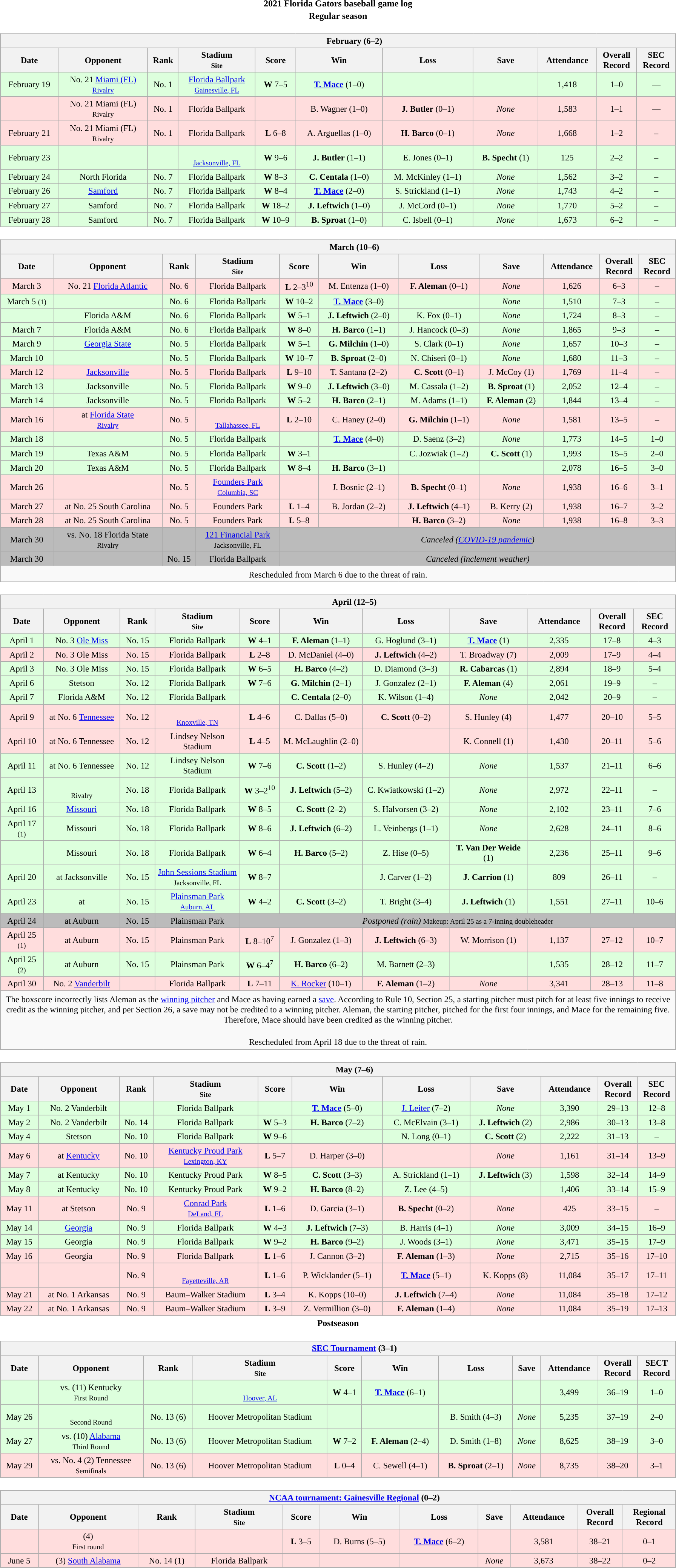<table class="toccolours" width=95% style="clear:both; margin:1.5em auto; text-align:center;">
<tr>
<th colspan=2>2021 Florida Gators baseball game log</th>
</tr>
<tr>
<th colspan=2>Regular season</th>
</tr>
<tr valign="top">
<td><br><table class="wikitable collapsible collapsed" style="margin:auto; width:100%; text-align:center; font-size:95%">
<tr>
<th colspan=12 style="padding-left:4em;">February (6–2)</th>
</tr>
<tr>
<th>Date</th>
<th>Opponent</th>
<th>Rank</th>
<th>Stadium<br><small>Site</small></th>
<th>Score</th>
<th>Win</th>
<th>Loss</th>
<th>Save</th>
<th>Attendance</th>
<th>Overall<br>Record</th>
<th>SEC<br>Record</th>
</tr>
<tr align="center" bgcolor="#ddffdd">
<td>February 19</td>
<td>No. 21 <a href='#'>Miami (FL)</a><br><small><a href='#'>Rivalry</a></small></td>
<td>No. 1</td>
<td><a href='#'>Florida Ballpark</a><br><small><a href='#'>Gainesville, FL</a></small></td>
<td><strong>W</strong> 7–5</td>
<td><strong><a href='#'>T. Mace</a></strong> (1–0)</td>
<td></td>
<td></td>
<td>1,418</td>
<td>1–0</td>
<td>—</td>
</tr>
<tr align="center"  bgcolor="#ffdddd">
<td></td>
<td>No. 21 Miami (FL)<br><small>Rivalry</small></td>
<td>No. 1</td>
<td>Florida Ballpark</td>
<td></td>
<td>B. Wagner (1–0)</td>
<td><strong>J. Butler</strong> (0–1)</td>
<td><em>None</em></td>
<td>1,583</td>
<td>1–1</td>
<td>—</td>
</tr>
<tr align="center" bgcolor="#ffdddd">
<td>February 21</td>
<td>No. 21 Miami (FL)<br><small>Rivalry</small></td>
<td>No. 1</td>
<td>Florida Ballpark</td>
<td><strong>L</strong> 6–8</td>
<td>A. Arguellas (1–0)</td>
<td><strong>H. Barco</strong> (0–1)</td>
<td><em>None</em></td>
<td>1,668</td>
<td>1–2</td>
<td>–</td>
</tr>
<tr align="center" bgcolor="ddffdd">
<td>February 23</td>
<td></td>
<td></td>
<td><br><small><a href='#'>Jacksonville, FL</a></small></td>
<td><strong>W</strong> 9–6</td>
<td><strong>J. Butler</strong> (1–1)</td>
<td>E. Jones (0–1)</td>
<td><strong>B. Specht</strong> (1)</td>
<td>125</td>
<td>2–2</td>
<td>–</td>
</tr>
<tr align="center" bgcolor="ddffdd">
<td>February 24</td>
<td>North Florida</td>
<td>No. 7</td>
<td>Florida Ballpark</td>
<td><strong>W</strong> 8–3</td>
<td><strong>C. Centala</strong> (1–0)</td>
<td>M. McKinley (1–1)</td>
<td><em>None</em></td>
<td>1,562</td>
<td>3–2</td>
<td>–</td>
</tr>
<tr align="center" bgcolor="ddffdd">
<td>February 26</td>
<td><a href='#'>Samford</a></td>
<td>No. 7</td>
<td>Florida Ballpark</td>
<td><strong>W</strong> 8–4</td>
<td><strong><a href='#'>T. Mace</a></strong> (2–0)</td>
<td>S. Strickland (1–1)</td>
<td><em>None</em></td>
<td>1,743</td>
<td>4–2</td>
<td>–</td>
</tr>
<tr align="center" bgcolor="ddffdd">
<td>February 27</td>
<td>Samford</td>
<td>No. 7</td>
<td>Florida Ballpark</td>
<td><strong>W</strong> 18–2</td>
<td><strong>J. Leftwich</strong> (1–0)</td>
<td>J. McCord (0–1)</td>
<td><em>None</em></td>
<td>1,770</td>
<td>5–2</td>
<td>–</td>
</tr>
<tr align="center" bgcolor="ddffdd">
<td>February 28</td>
<td>Samford</td>
<td>No. 7</td>
<td>Florida Ballpark</td>
<td><strong>W</strong> 10–9</td>
<td><strong>B. Sproat</strong> (1–0)</td>
<td>C. Isbell (0–1)</td>
<td><em>None</em></td>
<td>1,673</td>
<td>6–2</td>
<td>–</td>
</tr>
</table>
</td>
</tr>
<tr>
<td><br><table class="wikitable collapsible collapsed" style="margin:auto; width:100%; text-align:center; font-size:95%">
<tr>
<th colspan=12 style="padding-left:4em;">March (10–6)</th>
</tr>
<tr>
<th>Date</th>
<th>Opponent</th>
<th>Rank</th>
<th>Stadium<br><small>Site</small></th>
<th>Score</th>
<th>Win</th>
<th>Loss</th>
<th>Save</th>
<th>Attendance</th>
<th>Overall<br>Record</th>
<th>SEC<br>Record</th>
</tr>
<tr align="center" bgcolor="ffdddd">
<td>March 3</td>
<td>No. 21 <a href='#'>Florida Atlantic</a></td>
<td>No. 6</td>
<td>Florida Ballpark</td>
<td><strong>L</strong> 2–3<sup>10</sup></td>
<td>M. Entenza (1–0)</td>
<td><strong>F. Aleman</strong> (0–1)</td>
<td><em>None</em></td>
<td>1,626</td>
<td>6–3</td>
<td>–</td>
</tr>
<tr align="center" bgcolor="ddffdd">
<td>March 5 <small>(1)</small></td>
<td></td>
<td>No. 6</td>
<td>Florida Ballpark</td>
<td><strong>W</strong> 10–2</td>
<td><strong><a href='#'>T. Mace</a></strong> (3–0)</td>
<td></td>
<td><em>None</em></td>
<td>1,510</td>
<td>7–3</td>
<td>–</td>
</tr>
<tr align="center" bgcolor="ddffdd">
<td></td>
<td>Florida A&M</td>
<td>No. 6</td>
<td>Florida Ballpark</td>
<td><strong>W</strong> 5–1</td>
<td><strong>J. Leftwich</strong> (2–0)</td>
<td>K. Fox (0–1)</td>
<td><em>None</em></td>
<td>1,724</td>
<td>8–3</td>
<td>–</td>
</tr>
<tr align="center" bgcolor="ddffdd">
<td>March 7</td>
<td>Florida A&M</td>
<td>No. 6</td>
<td>Florida Ballpark</td>
<td><strong>W</strong> 8–0</td>
<td><strong>H. Barco</strong> (1–1)</td>
<td>J. Hancock (0–3)</td>
<td><em>None</em></td>
<td>1,865</td>
<td>9–3</td>
<td>–</td>
</tr>
<tr align="center" bgcolor="ddffdd">
<td>March 9</td>
<td><a href='#'>Georgia State</a></td>
<td>No. 5</td>
<td>Florida Ballpark</td>
<td><strong>W</strong> 5–1</td>
<td><strong>G. Milchin</strong> (1–0)</td>
<td>S. Clark (0–1)</td>
<td><em>None</em></td>
<td>1,657</td>
<td>10–3</td>
<td>–</td>
</tr>
<tr align="center" bgcolor="ddffdd">
<td>March 10</td>
<td></td>
<td>No. 5</td>
<td>Florida Ballpark</td>
<td><strong>W</strong> 10–7</td>
<td><strong>B. Sproat</strong> (2–0)</td>
<td>N. Chiseri (0–1)</td>
<td><em>None</em></td>
<td>1,680</td>
<td>11–3</td>
<td>–</td>
</tr>
<tr align="center" bgcolor="ffdddd">
<td>March 12</td>
<td><a href='#'>Jacksonville</a></td>
<td>No. 5</td>
<td>Florida Ballpark</td>
<td><strong>L</strong> 9–10</td>
<td>T. Santana (2–2)</td>
<td><strong>C. Scott</strong> (0–1)</td>
<td>J. McCoy (1)</td>
<td>1,769</td>
<td>11–4</td>
<td>–</td>
</tr>
<tr align="center" bgcolor="ddffdd">
<td>March 13</td>
<td>Jacksonville</td>
<td>No. 5</td>
<td>Florida Ballpark</td>
<td><strong>W</strong> 9–0</td>
<td><strong>J. Leftwich</strong> (3–0)</td>
<td>M. Cassala (1–2)</td>
<td><strong>B. Sproat</strong> (1)</td>
<td>2,052</td>
<td>12–4</td>
<td>–</td>
</tr>
<tr align="center" bgcolor="ddffdd">
<td>March 14</td>
<td>Jacksonville</td>
<td>No. 5</td>
<td>Florida Ballpark</td>
<td><strong>W</strong> 5–2</td>
<td><strong>H. Barco</strong> (2–1)</td>
<td>M. Adams (1–1)</td>
<td><strong>F. Aleman</strong> (2)</td>
<td>1,844</td>
<td>13–4</td>
<td>–</td>
</tr>
<tr align="center" bgcolor="ffdddd">
<td>March 16</td>
<td>at <a href='#'>Florida State</a><br><small><a href='#'>Rivalry</a></small></td>
<td>No. 5</td>
<td><br><small><a href='#'>Tallahassee, FL</a></small></td>
<td><strong>L</strong> 2–10</td>
<td>C. Haney (2–0)</td>
<td><strong>G. Milchin</strong> (1–1)</td>
<td><em>None</em></td>
<td>1,581</td>
<td>13–5</td>
<td>–</td>
</tr>
<tr align="center" bgcolor="ddffdd">
<td>March 18</td>
<td></td>
<td>No. 5</td>
<td>Florida Ballpark</td>
<td></td>
<td><strong><a href='#'>T. Mace</a></strong> (4–0)</td>
<td>D. Saenz (3–2)</td>
<td><em>None</em></td>
<td>1,773</td>
<td>14–5</td>
<td>1–0</td>
</tr>
<tr align="center" bgcolor="ddffdd">
<td>March 19</td>
<td>Texas A&M</td>
<td>No. 5</td>
<td>Florida Ballpark</td>
<td><strong>W</strong> 3–1</td>
<td></td>
<td>C. Jozwiak (1–2)</td>
<td><strong>C. Scott</strong> (1)</td>
<td>1,993</td>
<td>15–5</td>
<td>2–0</td>
</tr>
<tr align="center" bgcolor="ddffdd">
<td>March 20</td>
<td>Texas A&M</td>
<td>No. 5</td>
<td>Florida Ballpark</td>
<td><strong>W</strong> 8–4</td>
<td><strong>H. Barco</strong> (3–1)</td>
<td></td>
<td></td>
<td>2,078</td>
<td>16–5</td>
<td>3–0</td>
</tr>
<tr align="center" bgcolor="ffdddd">
<td>March 26</td>
<td></td>
<td>No. 5</td>
<td><a href='#'>Founders Park</a><br><small><a href='#'>Columbia, SC</a></small></td>
<td></td>
<td>J. Bosnic (2–1)</td>
<td><strong>B. Specht</strong> (0–1)</td>
<td><em>None</em></td>
<td>1,938</td>
<td>16–6</td>
<td>3–1</td>
</tr>
<tr align="center" bgcolor="ffdddd">
<td>March 27</td>
<td>at No. 25 South Carolina</td>
<td>No. 5</td>
<td>Founders Park</td>
<td><strong>L</strong> 1–4</td>
<td>B. Jordan (2–2)</td>
<td><strong>J. Leftwich</strong> (4–1)</td>
<td>B. Kerry (2)</td>
<td>1,938</td>
<td>16–7</td>
<td>3–2</td>
</tr>
<tr align="center" bgcolor="ffdddd">
<td>March 28</td>
<td>at No. 25 South Carolina</td>
<td>No. 5</td>
<td>Founders Park</td>
<td><strong>L</strong> 5–8</td>
<td></td>
<td><strong>H. Barco</strong> (3–2)</td>
<td><em>None</em></td>
<td>1,938</td>
<td>16–8</td>
<td>3–3</td>
</tr>
<tr align="center" bgcolor="bbbbbb">
<td>March 30</td>
<td>vs. No. 18 Florida State<br><small>Rivalry</small></td>
<td></td>
<td><a href='#'>121 Financial Park</a><br><small>Jacksonville, FL</small></td>
<td colspan=7><em>Canceled (<a href='#'>COVID-19 pandemic</a>)</em></td>
</tr>
<tr align="center" bgcolor="bbbbbb">
<td>March 30</td>
<td></td>
<td>No. 15</td>
<td>Florida Ballpark</td>
<td colspan=7><em>Canceled (inclement weather)</em></td>
</tr>
<tr align="center">
<td colspan=11><sup></sup>Rescheduled from March 6 due to the threat of rain.</td>
</tr>
</table>
</td>
</tr>
<tr>
<td><br><table class="wikitable collapsible collapsed" style="margin:auto; width:100%; text-align:center; font-size:95%">
<tr>
<th colspan=12 style="padding-left:4em;">April (12–5)</th>
</tr>
<tr>
<th>Date</th>
<th>Opponent</th>
<th>Rank</th>
<th>Stadium<br><small>Site</small></th>
<th>Score</th>
<th>Win</th>
<th>Loss</th>
<th>Save</th>
<th>Attendance</th>
<th>Overall<br>Record</th>
<th>SEC<br>Record</th>
</tr>
<tr align="center" bgcolor="ddffdd">
<td>April 1</td>
<td>No. 3 <a href='#'>Ole Miss</a></td>
<td>No. 15</td>
<td>Florida Ballpark</td>
<td><strong>W</strong> 4–1</td>
<td><strong>F. Aleman</strong> (1–1)</td>
<td>G. Hoglund (3–1)</td>
<td><strong><a href='#'>T. Mace</a></strong> (1)</td>
<td>2,335</td>
<td>17–8</td>
<td>4–3</td>
</tr>
<tr align="center" bgcolor="ffdddd">
<td>April 2</td>
<td>No. 3 Ole Miss</td>
<td>No. 15</td>
<td>Florida Ballpark</td>
<td><strong>L</strong> 2–8</td>
<td>D. McDaniel (4–0)</td>
<td><strong>J. Leftwich</strong> (4–2)</td>
<td>T. Broadway (7)</td>
<td>2,009</td>
<td>17–9</td>
<td>4–4</td>
</tr>
<tr align="center" bgcolor="ddffdd">
<td>April 3</td>
<td>No. 3 Ole Miss</td>
<td>No. 15</td>
<td>Florida Ballpark</td>
<td><strong>W</strong> 6–5</td>
<td><strong>H. Barco</strong> (4–2)</td>
<td>D. Diamond (3–3)</td>
<td><strong>R. Cabarcas</strong> (1)</td>
<td>2,894</td>
<td>18–9</td>
<td>5–4</td>
</tr>
<tr align="center" bgcolor="ddffdd">
<td>April 6</td>
<td>Stetson</td>
<td>No. 12</td>
<td>Florida Ballpark</td>
<td><strong>W</strong> 7–6</td>
<td><strong>G. Milchin</strong> (2–1)</td>
<td>J. Gonzalez (2–1)</td>
<td><strong>F. Aleman</strong> (4)</td>
<td>2,061</td>
<td>19–9</td>
<td>–</td>
</tr>
<tr align="center" bgcolor="ddffdd">
<td>April 7</td>
<td>Florida A&M</td>
<td>No. 12</td>
<td>Florida Ballpark</td>
<td></td>
<td><strong>C. Centala</strong> (2–0)</td>
<td>K. Wilson (1–4)</td>
<td><em>None</em></td>
<td>2,042</td>
<td>20–9</td>
<td>–</td>
</tr>
<tr align="center" bgcolor="ffdddd">
<td>April 9</td>
<td>at No. 6 <a href='#'>Tennessee</a></td>
<td>No. 12</td>
<td><br><small><a href='#'>Knoxville, TN</a></small></td>
<td><strong>L</strong> 4–6</td>
<td>C. Dallas (5–0)</td>
<td><strong>C. Scott</strong> (0–2)</td>
<td>S. Hunley (4)</td>
<td>1,477</td>
<td>20–10</td>
<td>5–5</td>
</tr>
<tr align="center" bgcolor="ffdddd">
<td>April 10</td>
<td>at No. 6 Tennessee</td>
<td>No. 12</td>
<td>Lindsey Nelson Stadium</td>
<td><strong>L</strong> 4–5</td>
<td>M. McLaughlin (2–0)</td>
<td></td>
<td>K. Connell (1)</td>
<td>1,430</td>
<td>20–11</td>
<td>5–6</td>
</tr>
<tr align="center" bgcolor="ddffdd">
<td>April 11</td>
<td>at No. 6 Tennessee</td>
<td>No. 12</td>
<td>Lindsey Nelson Stadium</td>
<td><strong>W</strong> 7–6</td>
<td><strong>C. Scott</strong> (1–2)</td>
<td>S. Hunley (4–2)</td>
<td><em>None</em></td>
<td>1,537</td>
<td>21–11</td>
<td>6–6</td>
</tr>
<tr align="center" bgcolor="ddffdd">
<td>April 13</td>
<td><br><small>Rivalry</small></td>
<td>No. 18</td>
<td>Florida Ballpark</td>
<td><strong>W</strong> 3–2<sup>10</sup></td>
<td><strong>J. Leftwich</strong> (5–2)</td>
<td>C. Kwiatkowski (1–2)</td>
<td><em>None</em></td>
<td>2,972</td>
<td>22–11</td>
<td>–</td>
</tr>
<tr align="center" bgcolor="ddffdd">
<td>April 16</td>
<td><a href='#'>Missouri</a></td>
<td>No. 18</td>
<td>Florida Ballpark</td>
<td><strong>W</strong> 8–5</td>
<td><strong>C. Scott</strong> (2–2)</td>
<td>S. Halvorsen (3–2)</td>
<td><em>None</em></td>
<td>2,102</td>
<td>23–11</td>
<td>7–6</td>
</tr>
<tr align="center" bgcolor="ddffdd">
<td>April 17 <small>(1)</small></td>
<td>Missouri</td>
<td>No. 18</td>
<td>Florida Ballpark</td>
<td><strong>W</strong> 8–6</td>
<td><strong>J. Leftwich</strong> (6–2)</td>
<td>L. Veinbergs (1–1)</td>
<td><em>None</em></td>
<td>2,628</td>
<td>24–11</td>
<td>8–6</td>
</tr>
<tr align="center" bgcolor="ddffdd">
<td></td>
<td>Missouri</td>
<td>No. 18</td>
<td>Florida Ballpark</td>
<td><strong>W</strong> 6–4</td>
<td><strong>H. Barco</strong> (5–2)</td>
<td>Z. Hise (0–5)</td>
<td><strong>T. Van Der Weide</strong> (1)</td>
<td>2,236</td>
<td>25–11</td>
<td>9–6</td>
</tr>
<tr align="center" bgcolor="ddffdd">
<td>April 20</td>
<td>at Jacksonville</td>
<td>No. 15</td>
<td><a href='#'>John Sessions Stadium</a><br><small>Jacksonville, FL</small></td>
<td><strong>W</strong> 8–7</td>
<td></td>
<td>J. Carver (1–2)</td>
<td><strong>J. Carrion</strong> (1)</td>
<td>809</td>
<td>26–11</td>
<td>–</td>
</tr>
<tr align="center" bgcolor="ddffdd">
<td>April 23</td>
<td>at </td>
<td>No. 15</td>
<td><a href='#'>Plainsman Park</a><br><small><a href='#'>Auburn, AL</a></small></td>
<td><strong>W</strong> 4–2</td>
<td><strong>C. Scott</strong> (3–2)</td>
<td>T. Bright (3–4)</td>
<td><strong>J. Leftwich</strong> (1)</td>
<td>1,551</td>
<td>27–11</td>
<td>10–6</td>
</tr>
<tr align="center" bgcolor="bbbbbb">
<td>April 24</td>
<td>at Auburn</td>
<td>No. 15</td>
<td>Plainsman Park</td>
<td colspan=7><em>Postponed (rain)</em> <small>Makeup: April 25 as a 7-inning doubleheader</small></td>
</tr>
<tr align="center" bgcolor="ffdddd">
<td>April 25 <small>(1)</small></td>
<td>at Auburn</td>
<td>No. 15</td>
<td>Plainsman Park</td>
<td><strong>L</strong> 8–10<sup>7</sup></td>
<td>J. Gonzalez (1–3)</td>
<td><strong>J. Leftwich</strong> (6–3)</td>
<td>W. Morrison (1)</td>
<td>1,137</td>
<td>27–12</td>
<td>10–7</td>
</tr>
<tr align="center" bgcolor="ddffdd">
<td>April 25 <small>(2)</small></td>
<td>at Auburn</td>
<td>No. 15</td>
<td>Plainsman Park</td>
<td><strong>W</strong> 6–4<sup>7</sup></td>
<td><strong>H. Barco</strong> (6–2)</td>
<td>M. Barnett (2–3)</td>
<td></td>
<td>1,535</td>
<td>28–12</td>
<td>11–7</td>
</tr>
<tr align="center" bgcolor="ffdddd">
<td>April 30</td>
<td>No. 2 <a href='#'>Vanderbilt</a></td>
<td></td>
<td>Florida Ballpark</td>
<td><strong>L</strong> 7–11</td>
<td><a href='#'>K. Rocker</a> (10–1)</td>
<td><strong>F. Aleman</strong> (1–2)</td>
<td><em>None</em></td>
<td>3,341</td>
<td>28–13</td>
<td>11–8</td>
</tr>
<tr align="center">
<td colspan=11><sup></sup>The boxscore incorrectly lists Aleman as the <a href='#'>winning pitcher</a> and Mace as having earned a <a href='#'>save</a>.  According to Rule 10, Section 25, a starting pitcher must pitch for at least five innings to receive credit as the winning pitcher, and per Section 26, a save may not be credited to a winning pitcher.  Aleman, the starting pitcher, pitched for the first four innings, and Mace for the remaining five.  Therefore, Mace should have been credited as the winning pitcher.<br><br><sup></sup>Rescheduled from April 18 due to the threat of rain.</td>
</tr>
</table>
</td>
</tr>
<tr>
<td><br><table class="wikitable collapsible collapsed" style="margin:auto; width:100%; text-align:center; font-size:95%">
<tr>
<th colspan=13 style="padding-left:4em;">May (7–6)</th>
</tr>
<tr>
<th>Date</th>
<th>Opponent</th>
<th>Rank</th>
<th>Stadium<br><small>Site</small></th>
<th>Score</th>
<th>Win</th>
<th>Loss</th>
<th>Save</th>
<th>Attendance</th>
<th>Overall<br>Record</th>
<th>SEC<br>Record</th>
</tr>
<tr align="center" bgcolor="ddffdd">
<td>May 1</td>
<td>No. 2 Vanderbilt</td>
<td></td>
<td>Florida Ballpark</td>
<td></td>
<td><strong><a href='#'>T. Mace</a></strong> (5–0)</td>
<td><a href='#'>J. Leiter</a> (7–2)</td>
<td><em>None</em></td>
<td>3,390</td>
<td>29–13</td>
<td>12–8</td>
</tr>
<tr align="center" bgcolor="ddffdd">
<td>May 2</td>
<td>No. 2 Vanderbilt</td>
<td>No. 14</td>
<td>Florida Ballpark</td>
<td><strong>W</strong> 5–3</td>
<td><strong>H. Barco</strong> (7–2)</td>
<td>C. McElvain (3–1)</td>
<td><strong>J. Leftwich</strong> (2)</td>
<td>2,986</td>
<td>30–13</td>
<td>13–8</td>
</tr>
<tr align="center" bgcolor="ddffdd">
<td>May 4</td>
<td>Stetson</td>
<td>No. 10</td>
<td>Florida Ballpark</td>
<td><strong>W</strong> 9–6</td>
<td></td>
<td>N. Long (0–1)</td>
<td><strong>C. Scott</strong> (2)</td>
<td>2,222</td>
<td>31–13</td>
<td>–</td>
</tr>
<tr align="center" bgcolor="ffdddd">
<td>May 6</td>
<td>at <a href='#'>Kentucky</a></td>
<td>No. 10</td>
<td><a href='#'>Kentucky Proud Park</a><br><small><a href='#'>Lexington, KY</a></small></td>
<td><strong>L</strong> 5–7</td>
<td>D. Harper (3–0)</td>
<td></td>
<td><em>None</em></td>
<td>1,161</td>
<td>31–14</td>
<td>13–9</td>
</tr>
<tr align="center" bgcolor="ddffdd">
<td>May 7</td>
<td>at Kentucky</td>
<td>No. 10</td>
<td>Kentucky Proud Park</td>
<td><strong>W</strong> 8–5</td>
<td><strong>C. Scott</strong> (3–3)</td>
<td>A. Strickland (1–1)</td>
<td><strong>J. Leftwich</strong> (3)</td>
<td>1,598</td>
<td>32–14</td>
<td>14–9</td>
</tr>
<tr align="center" bgcolor="ddffdd">
<td>May 8</td>
<td>at Kentucky</td>
<td>No. 10</td>
<td>Kentucky Proud Park</td>
<td><strong>W</strong> 9–2</td>
<td><strong>H. Barco</strong> (8–2)</td>
<td>Z. Lee (4–5)</td>
<td></td>
<td>1,406</td>
<td>33–14</td>
<td>15–9</td>
</tr>
<tr align="center" bgcolor="ffdddd">
<td>May 11</td>
<td>at Stetson</td>
<td>No. 9</td>
<td><a href='#'>Conrad Park</a><br><small><a href='#'>DeLand, FL</a></small></td>
<td><strong>L</strong> 1–6</td>
<td>D. Garcia (3–1)</td>
<td><strong>B. Specht</strong> (0–2)</td>
<td><em>None</em></td>
<td>425</td>
<td>33–15</td>
<td>–</td>
</tr>
<tr align="center" bgcolor="ddffdd">
<td>May 14</td>
<td><a href='#'>Georgia</a></td>
<td>No. 9</td>
<td>Florida Ballpark</td>
<td><strong>W</strong> 4–3</td>
<td><strong>J. Leftwich</strong> (7–3)</td>
<td>B. Harris (4–1)</td>
<td><em>None</em></td>
<td>3,009</td>
<td>34–15</td>
<td>16–9</td>
</tr>
<tr align="center" bgcolor="ddffdd">
<td>May 15</td>
<td>Georgia</td>
<td>No. 9</td>
<td>Florida Ballpark</td>
<td><strong>W</strong> 9–2</td>
<td><strong>H. Barco</strong> (9–2)</td>
<td>J. Woods (3–1)</td>
<td><em>None</em></td>
<td>3,471</td>
<td>35–15</td>
<td>17–9</td>
</tr>
<tr align="center" bgcolor="ffdddd">
<td>May 16</td>
<td>Georgia</td>
<td>No. 9</td>
<td>Florida Ballpark</td>
<td><strong>L</strong> 1–6</td>
<td>J. Cannon (3–2)</td>
<td><strong>F. Aleman</strong> (1–3)</td>
<td><em>None</em></td>
<td>2,715</td>
<td>35–16</td>
<td>17–10</td>
</tr>
<tr align="center" bgcolor="ffdddd">
<td></td>
<td></td>
<td>No. 9</td>
<td><br><small><a href='#'>Fayetteville, AR</a></small></td>
<td><strong>L</strong> 1–6</td>
<td>P. Wicklander (5–1)</td>
<td><strong><a href='#'>T. Mace</a></strong> (5–1)</td>
<td>K. Kopps (8)</td>
<td>11,084</td>
<td>35–17</td>
<td>17–11</td>
</tr>
<tr align="center" bgcolor="ffdddd">
<td>May 21</td>
<td>at No. 1 Arkansas</td>
<td>No. 9</td>
<td>Baum–Walker Stadium</td>
<td><strong>L</strong> 3–4</td>
<td>K. Kopps (10–0)</td>
<td><strong>J. Leftwich</strong> (7–4)</td>
<td><em>None</em></td>
<td>11,084</td>
<td>35–18</td>
<td>17–12</td>
</tr>
<tr align="center" bgcolor="ffdddd">
<td>May 22</td>
<td>at No. 1 Arkansas</td>
<td>No. 9</td>
<td>Baum–Walker Stadium</td>
<td><strong>L</strong> 3–9</td>
<td>Z. Vermillion (3–0)</td>
<td><strong>F. Aleman</strong> (1–4)</td>
<td><em>None</em></td>
<td>11,084</td>
<td>35–19</td>
<td>17–13</td>
</tr>
</table>
</td>
</tr>
<tr>
<th colspan=2>Postseason</th>
</tr>
<tr valign="top">
<td><br><table class="wikitable collapsible collapsed" style="margin:auto; width:100%; text-align:center; font-size:95%">
<tr>
<th colspan=12 style="padding-left:4em;"><a href='#'><span>SEC Tournament</span></a> (3–1)</th>
</tr>
<tr>
<th>Date</th>
<th>Opponent</th>
<th>Rank</th>
<th>Stadium<br><small>Site</small></th>
<th>Score</th>
<th>Win</th>
<th>Loss</th>
<th>Save</th>
<th>Attendance</th>
<th>Overall<br>Record</th>
<th>SECT<br>Record</th>
</tr>
<tr align="center" bgcolor="ddffdd">
<td></td>
<td>vs. (11) Kentucky<br><small>First Round</small></td>
<td></td>
<td><br><small><a href='#'>Hoover, AL</a></small></td>
<td><strong>W</strong> 4–1</td>
<td><strong><a href='#'>T. Mace</a></strong> (6–1)</td>
<td></td>
<td></td>
<td>3,499</td>
<td>36–19</td>
<td>1–0</td>
</tr>
<tr align="center" bgcolor="ddffdd">
<td>May 26</td>
<td><br><small>Second Round</small></td>
<td>No. 13 (6)</td>
<td>Hoover Metropolitan Stadium</td>
<td></td>
<td></td>
<td>B. Smith (4–3)</td>
<td><em>None</em></td>
<td>5,235</td>
<td>37–19</td>
<td>2–0</td>
</tr>
<tr align="center" bgcolor="ddffdd">
<td>May 27</td>
<td>vs. (10) <a href='#'>Alabama</a><br><small>Third Round</small></td>
<td>No. 13 (6)</td>
<td>Hoover Metropolitan Stadium</td>
<td><strong>W</strong> 7–2</td>
<td><strong>F. Aleman</strong> (2–4)</td>
<td>D. Smith (1–8)</td>
<td><em>None</em></td>
<td>8,625</td>
<td>38–19</td>
<td>3–0</td>
</tr>
<tr align="center" bgcolor="ffdddd">
<td>May 29</td>
<td>vs. No. 4 (2) Tennessee<br><small>Semifinals</small></td>
<td>No. 13 (6)</td>
<td>Hoover Metropolitan Stadium</td>
<td><strong>L</strong> 0–4</td>
<td>C. Sewell (4–1)</td>
<td><strong>B. Sproat</strong> (2–1)</td>
<td><em>None</em></td>
<td>8,735</td>
<td>38–20</td>
<td>3–1</td>
</tr>
</table>
</td>
</tr>
<tr valign="top">
<td><br><table class="wikitable collapsible collapsed" style="margin:auto; width:100%; text-align:center; font-size:95%">
<tr>
<th colspan=12 style="padding-left:4em;"><a href='#'><span>NCAA tournament: Gainesville Regional</span></a> (0–2)</th>
</tr>
<tr>
<th>Date</th>
<th>Opponent</th>
<th>Rank</th>
<th>Stadium<br><small>Site</small></th>
<th>Score</th>
<th>Win</th>
<th>Loss</th>
<th>Save</th>
<th>Attendance</th>
<th>Overall<br>Record</th>
<th>Regional<br>Record</th>
</tr>
<tr align="center" bgcolor="ffdddd">
<td></td>
<td>(4) <br><small>First round</small></td>
<td></td>
<td></td>
<td><strong>L</strong> 3–5</td>
<td>D. Burns (5–5)</td>
<td><strong><a href='#'>T. Mace</a></strong> (6–2)</td>
<td></td>
<td>3,581</td>
<td>38–21</td>
<td>0–1</td>
</tr>
<tr align="center" bgcolor="ffdddd">
<td>June 5</td>
<td>(3) <a href='#'>South Alabama</a><br><small></small></td>
<td>No. 14 (1)</td>
<td>Florida Ballpark</td>
<td></td>
<td></td>
<td></td>
<td><em>None</em></td>
<td>3,673</td>
<td>38–22</td>
<td>0–2</td>
</tr>
</table>
</td>
</tr>
</table>
